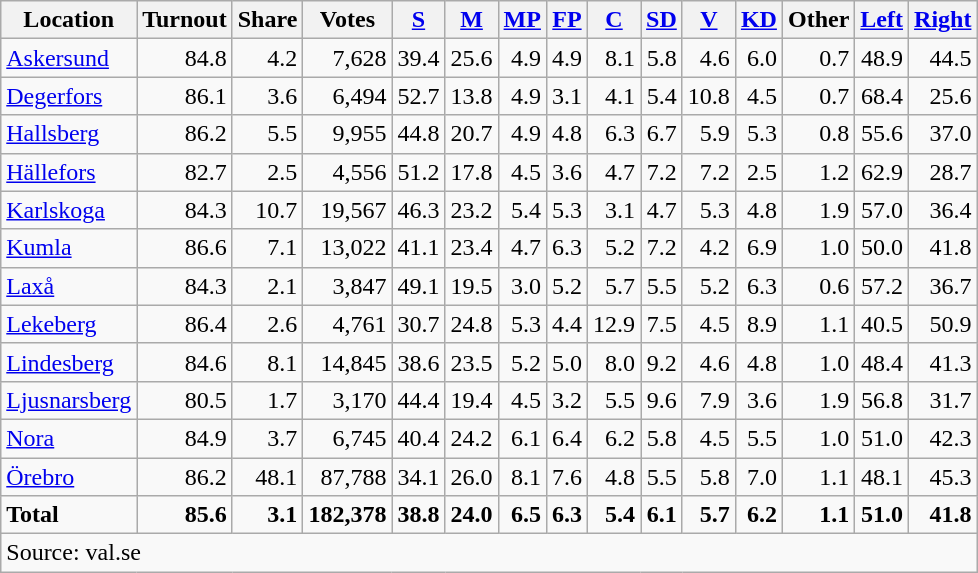<table class="wikitable sortable" style=text-align:right>
<tr>
<th>Location</th>
<th>Turnout</th>
<th>Share</th>
<th>Votes</th>
<th><a href='#'>S</a></th>
<th><a href='#'>M</a></th>
<th><a href='#'>MP</a></th>
<th><a href='#'>FP</a></th>
<th><a href='#'>C</a></th>
<th><a href='#'>SD</a></th>
<th><a href='#'>V</a></th>
<th><a href='#'>KD</a></th>
<th>Other</th>
<th><a href='#'>Left</a></th>
<th><a href='#'>Right</a></th>
</tr>
<tr>
<td align=left><a href='#'>Askersund</a></td>
<td>84.8</td>
<td>4.2</td>
<td>7,628</td>
<td>39.4</td>
<td>25.6</td>
<td>4.9</td>
<td>4.9</td>
<td>8.1</td>
<td>5.8</td>
<td>4.6</td>
<td>6.0</td>
<td>0.7</td>
<td>48.9</td>
<td>44.5</td>
</tr>
<tr>
<td align=left><a href='#'>Degerfors</a></td>
<td>86.1</td>
<td>3.6</td>
<td>6,494</td>
<td>52.7</td>
<td>13.8</td>
<td>4.9</td>
<td>3.1</td>
<td>4.1</td>
<td>5.4</td>
<td>10.8</td>
<td>4.5</td>
<td>0.7</td>
<td>68.4</td>
<td>25.6</td>
</tr>
<tr>
<td align=left><a href='#'>Hallsberg</a></td>
<td>86.2</td>
<td>5.5</td>
<td>9,955</td>
<td>44.8</td>
<td>20.7</td>
<td>4.9</td>
<td>4.8</td>
<td>6.3</td>
<td>6.7</td>
<td>5.9</td>
<td>5.3</td>
<td>0.8</td>
<td>55.6</td>
<td>37.0</td>
</tr>
<tr>
<td align=left><a href='#'>Hällefors</a></td>
<td>82.7</td>
<td>2.5</td>
<td>4,556</td>
<td>51.2</td>
<td>17.8</td>
<td>4.5</td>
<td>3.6</td>
<td>4.7</td>
<td>7.2</td>
<td>7.2</td>
<td>2.5</td>
<td>1.2</td>
<td>62.9</td>
<td>28.7</td>
</tr>
<tr>
<td align=left><a href='#'>Karlskoga</a></td>
<td>84.3</td>
<td>10.7</td>
<td>19,567</td>
<td>46.3</td>
<td>23.2</td>
<td>5.4</td>
<td>5.3</td>
<td>3.1</td>
<td>4.7</td>
<td>5.3</td>
<td>4.8</td>
<td>1.9</td>
<td>57.0</td>
<td>36.4</td>
</tr>
<tr>
<td align=left><a href='#'>Kumla</a></td>
<td>86.6</td>
<td>7.1</td>
<td>13,022</td>
<td>41.1</td>
<td>23.4</td>
<td>4.7</td>
<td>6.3</td>
<td>5.2</td>
<td>7.2</td>
<td>4.2</td>
<td>6.9</td>
<td>1.0</td>
<td>50.0</td>
<td>41.8</td>
</tr>
<tr>
<td align=left><a href='#'>Laxå</a></td>
<td>84.3</td>
<td>2.1</td>
<td>3,847</td>
<td>49.1</td>
<td>19.5</td>
<td>3.0</td>
<td>5.2</td>
<td>5.7</td>
<td>5.5</td>
<td>5.2</td>
<td>6.3</td>
<td>0.6</td>
<td>57.2</td>
<td>36.7</td>
</tr>
<tr>
<td align=left><a href='#'>Lekeberg</a></td>
<td>86.4</td>
<td>2.6</td>
<td>4,761</td>
<td>30.7</td>
<td>24.8</td>
<td>5.3</td>
<td>4.4</td>
<td>12.9</td>
<td>7.5</td>
<td>4.5</td>
<td>8.9</td>
<td>1.1</td>
<td>40.5</td>
<td>50.9</td>
</tr>
<tr>
<td align=left><a href='#'>Lindesberg</a></td>
<td>84.6</td>
<td>8.1</td>
<td>14,845</td>
<td>38.6</td>
<td>23.5</td>
<td>5.2</td>
<td>5.0</td>
<td>8.0</td>
<td>9.2</td>
<td>4.6</td>
<td>4.8</td>
<td>1.0</td>
<td>48.4</td>
<td>41.3</td>
</tr>
<tr>
<td align=left><a href='#'>Ljusnarsberg</a></td>
<td>80.5</td>
<td>1.7</td>
<td>3,170</td>
<td>44.4</td>
<td>19.4</td>
<td>4.5</td>
<td>3.2</td>
<td>5.5</td>
<td>9.6</td>
<td>7.9</td>
<td>3.6</td>
<td>1.9</td>
<td>56.8</td>
<td>31.7</td>
</tr>
<tr>
<td align=left><a href='#'>Nora</a></td>
<td>84.9</td>
<td>3.7</td>
<td>6,745</td>
<td>40.4</td>
<td>24.2</td>
<td>6.1</td>
<td>6.4</td>
<td>6.2</td>
<td>5.8</td>
<td>4.5</td>
<td>5.5</td>
<td>1.0</td>
<td>51.0</td>
<td>42.3</td>
</tr>
<tr>
<td align=left><a href='#'>Örebro</a></td>
<td>86.2</td>
<td>48.1</td>
<td>87,788</td>
<td>34.1</td>
<td>26.0</td>
<td>8.1</td>
<td>7.6</td>
<td>4.8</td>
<td>5.5</td>
<td>5.8</td>
<td>7.0</td>
<td>1.1</td>
<td>48.1</td>
<td>45.3</td>
</tr>
<tr>
<td align=left><strong>Total</strong></td>
<td><strong>85.6</strong></td>
<td><strong>3.1</strong></td>
<td><strong>182,378</strong></td>
<td><strong>38.8</strong></td>
<td><strong>24.0</strong></td>
<td><strong>6.5</strong></td>
<td><strong>6.3</strong></td>
<td><strong>5.4</strong></td>
<td><strong>6.1</strong></td>
<td><strong>5.7</strong></td>
<td><strong>6.2</strong></td>
<td><strong>1.1</strong></td>
<td><strong>51.0</strong></td>
<td><strong>41.8</strong></td>
</tr>
<tr>
<td align=left colspan=15>Source: val.se </td>
</tr>
</table>
